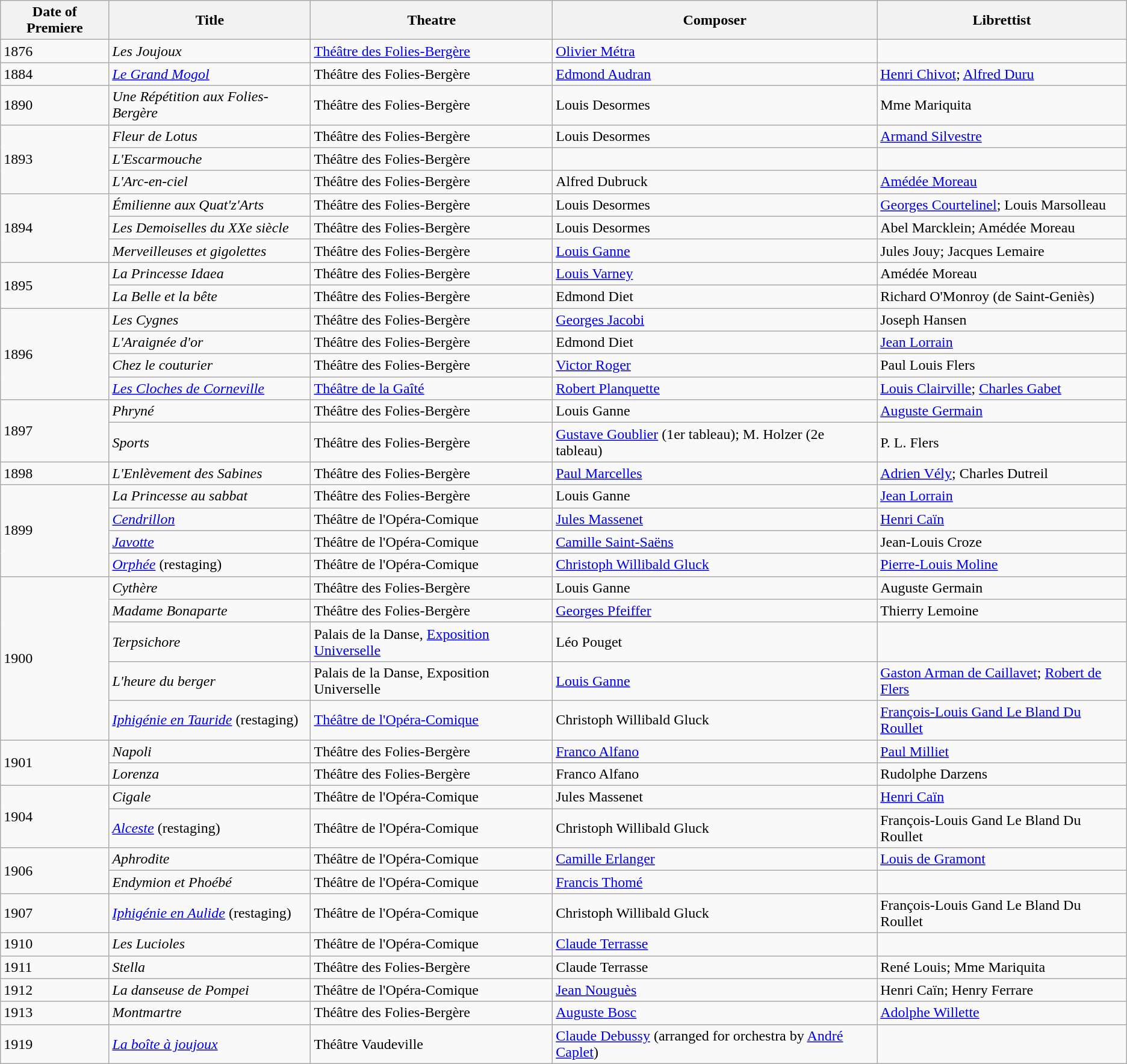<table class="wikitable">
<tr>
<th>Date of Premiere</th>
<th>Title</th>
<th>Theatre</th>
<th>Composer</th>
<th>Librettist</th>
</tr>
<tr>
<td>1876</td>
<td><em>Les Joujoux</em></td>
<td><a href='#'>Théâtre des Folies-Bergère</a></td>
<td><a href='#'>Olivier Métra</a></td>
<td></td>
</tr>
<tr>
<td>1884</td>
<td><em><a href='#'>Le Grand Mogol</a></em></td>
<td>Théâtre des Folies-Bergère</td>
<td><a href='#'>Edmond Audran</a></td>
<td><a href='#'>Henri Chivot</a>; <a href='#'>Alfred Duru</a></td>
</tr>
<tr>
<td>1890</td>
<td><em>Une Répétition aux Folies-Bergère</em></td>
<td>Théâtre des Folies-Bergère</td>
<td>Louis Desormes</td>
<td>Mme Mariquita</td>
</tr>
<tr>
<td rowspan="3">1893</td>
<td><em>Fleur de Lotus</em></td>
<td>Théâtre des Folies-Bergère</td>
<td>Louis Desormes</td>
<td><a href='#'>Armand Silvestre</a></td>
</tr>
<tr>
<td><em>L'Escarmouche</em></td>
<td>Théâtre des Folies-Bergère</td>
<td></td>
<td></td>
</tr>
<tr>
<td><em>L'Arc-en-ciel</em></td>
<td>Théâtre des Folies-Bergère</td>
<td>Alfred Dubruck</td>
<td><a href='#'>Amédée Moreau</a></td>
</tr>
<tr>
<td rowspan="3">1894</td>
<td><em>Émilienne aux Quat'z'Arts</em></td>
<td>Théâtre des Folies-Bergère</td>
<td>Louis Desormes</td>
<td><a href='#'>Georges Courtelinel</a>; Louis Marsolleau</td>
</tr>
<tr>
<td><em>Les Demoiselles du XXe siècle</em></td>
<td>Théâtre des Folies-Bergère</td>
<td>Louis Desormes</td>
<td>Abel Marcklein; Amédée Moreau</td>
</tr>
<tr>
<td><em>Merveilleuses et gigolettes</em></td>
<td>Théâtre des Folies-Bergère</td>
<td><a href='#'>Louis Ganne</a></td>
<td>Jules Jouy; Jacques Lemaire</td>
</tr>
<tr>
<td rowspan="2">1895</td>
<td><em>La Princesse Idaea</em></td>
<td>Théâtre des Folies-Bergère</td>
<td><a href='#'>Louis Varney</a></td>
<td>Amédée Moreau</td>
</tr>
<tr>
<td><em>La Belle et la bête</em></td>
<td>Théâtre des Folies-Bergère</td>
<td>Edmond Diet</td>
<td>Richard O'Monroy (de Saint-Geniès)</td>
</tr>
<tr>
<td rowspan="4">1896</td>
<td><em>Les Cygnes</em></td>
<td>Théâtre des Folies-Bergère</td>
<td><a href='#'>Georges Jacobi</a></td>
<td>Joseph Hansen</td>
</tr>
<tr>
<td><em>L'Araignée d'or</em></td>
<td>Théâtre des Folies-Bergère</td>
<td>Edmond Diet</td>
<td><a href='#'>Jean Lorrain</a></td>
</tr>
<tr>
<td><em>Chez le couturier</em></td>
<td>Théâtre des Folies-Bergère</td>
<td><a href='#'>Victor Roger</a></td>
<td>Paul Louis Flers</td>
</tr>
<tr>
<td><em><a href='#'>Les Cloches de Corneville</a></em></td>
<td><a href='#'>Théâtre de la Gaîté</a></td>
<td><a href='#'>Robert Planquette</a></td>
<td><a href='#'>Louis Clairville</a>; <a href='#'>Charles Gabet</a></td>
</tr>
<tr>
<td rowspan="2">1897</td>
<td><em>Phryné</em></td>
<td>Théâtre des Folies-Bergère</td>
<td>Louis Ganne</td>
<td><a href='#'>Auguste Germain</a></td>
</tr>
<tr>
<td><em>Sports</em></td>
<td>Théâtre des Folies-Bergère</td>
<td><a href='#'>Gustave Goublier</a> (1er tableau); M. Holzer (2e tableau)</td>
<td>P. L. Flers</td>
</tr>
<tr>
<td>1898</td>
<td><em>L'Enlèvement des Sabines</em></td>
<td>Théâtre des Folies-Bergère</td>
<td><a href='#'>Paul Marcelles</a></td>
<td><a href='#'>Adrien Vély</a>; Charles Dutreil</td>
</tr>
<tr>
<td rowspan="4">1899</td>
<td><em>La Princesse au sabbat</em></td>
<td>Théâtre des Folies-Bergère</td>
<td>Louis Ganne</td>
<td><a href='#'>Jean Lorrain</a></td>
</tr>
<tr>
<td><em><a href='#'>Cendrillon</a></em></td>
<td>Théâtre de l'Opéra-Comique</td>
<td><a href='#'>Jules Massenet</a></td>
<td><a href='#'>Henri Caïn</a></td>
</tr>
<tr>
<td><em><a href='#'>Javotte</a></em></td>
<td>Théâtre de l'Opéra-Comique</td>
<td><a href='#'>Camille Saint-Saëns</a></td>
<td>Jean-Louis Croze</td>
</tr>
<tr>
<td><em><a href='#'>Orphée</a></em> (restaging)</td>
<td>Théâtre de l'Opéra-Comique</td>
<td><a href='#'>Christoph Willibald Gluck</a></td>
<td><a href='#'>Pierre-Louis Moline</a></td>
</tr>
<tr>
<td rowspan="5">1900</td>
<td><em>Cythère</em></td>
<td>Théâtre des Folies-Bergère</td>
<td>Louis Ganne</td>
<td>Auguste Germain</td>
</tr>
<tr>
<td><em>Madame Bonaparte</em></td>
<td>Théâtre des Folies-Bergère</td>
<td><a href='#'>Georges Pfeiffer</a></td>
<td>Thierry Lemoine</td>
</tr>
<tr>
<td><em>Terpsichore</em></td>
<td>Palais de la Danse, <a href='#'>Exposition Universelle</a></td>
<td>Léo Pouget</td>
<td></td>
</tr>
<tr>
<td><em>L'heure du berger</em></td>
<td>Palais de la Danse, Exposition Universelle</td>
<td><a href='#'>Louis Ganne</a></td>
<td><a href='#'>Gaston Arman de Caillavet</a>; <a href='#'>Robert de Flers</a></td>
</tr>
<tr>
<td><em><a href='#'>Iphigénie en Tauride</a></em> (restaging)</td>
<td><a href='#'>Théâtre de l'Opéra-Comique</a></td>
<td>Christoph Willibald Gluck</td>
<td><a href='#'>François-Louis Gand Le Bland Du Roullet</a></td>
</tr>
<tr>
<td rowspan="2">1901</td>
<td><em>Napoli</em></td>
<td>Théâtre des Folies-Bergère</td>
<td><a href='#'>Franco Alfano</a></td>
<td><a href='#'>Paul Milliet</a></td>
</tr>
<tr>
<td><em>Lorenza</em></td>
<td>Théâtre des Folies-Bergère</td>
<td>Franco Alfano</td>
<td>Rudolphe Darzens</td>
</tr>
<tr>
<td rowspan="2">1904</td>
<td><em>Cigale</em></td>
<td>Théâtre de l'Opéra-Comique</td>
<td>Jules Massenet</td>
<td><a href='#'>Henri Caïn</a></td>
</tr>
<tr>
<td><em><a href='#'>Alceste</a></em> (restaging)</td>
<td>Théâtre de l'Opéra-Comique</td>
<td>Christoph Willibald Gluck</td>
<td>François-Louis Gand Le Bland Du Roullet</td>
</tr>
<tr>
<td rowspan="2">1906</td>
<td><em>Aphrodite</em></td>
<td>Théâtre de l'Opéra-Comique</td>
<td><a href='#'>Camille Erlanger</a></td>
<td><a href='#'>Louis de Gramont</a></td>
</tr>
<tr>
<td><em>Endymion et Phoébé</em></td>
<td>Théâtre de l'Opéra-Comique</td>
<td><a href='#'>Francis Thomé</a></td>
<td></td>
</tr>
<tr>
<td>1907</td>
<td><em><a href='#'>Iphigénie en Aulide</a></em> (restaging)</td>
<td>Théâtre de l'Opéra-Comique</td>
<td>Christoph Willibald Gluck</td>
<td>François-Louis Gand Le Bland Du Roullet</td>
</tr>
<tr>
<td>1910</td>
<td><em>Les Lucioles</em></td>
<td>Théâtre de l'Opéra-Comique</td>
<td><a href='#'>Claude Terrasse</a></td>
<td></td>
</tr>
<tr>
<td>1911</td>
<td><em>Stella</em></td>
<td>Théâtre des Folies-Bergère</td>
<td>Claude Terrasse</td>
<td>René Louis; Mme Mariquita</td>
</tr>
<tr>
<td>1912</td>
<td><em>La danseuse de Pompei</em></td>
<td>Théâtre de l'Opéra-Comique</td>
<td><a href='#'>Jean Nouguès</a></td>
<td>Henri Caïn; Henry Ferrare</td>
</tr>
<tr>
<td>1913</td>
<td><em>Montmartre</em></td>
<td>Théâtre des Folies-Bergère</td>
<td><a href='#'>Auguste Bosc</a></td>
<td><a href='#'>Adolphe Willette</a></td>
</tr>
<tr>
<td>1919</td>
<td><em><a href='#'>La boîte à joujoux</a></em></td>
<td>Théâtre Vaudeville</td>
<td><a href='#'>Claude Debussy</a> (arranged for orchestra by <a href='#'>André Caplet</a>)</td>
<td></td>
</tr>
</table>
